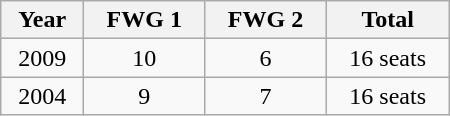<table class="wikitable" width="300">
<tr>
<th>Year</th>
<th>FWG 1</th>
<th>FWG 2</th>
<th>Total</th>
</tr>
<tr align="center">
<td>2009</td>
<td>10</td>
<td>6</td>
<td>16 seats</td>
</tr>
<tr align="center">
<td>2004</td>
<td>9</td>
<td>7</td>
<td>16 seats</td>
</tr>
</table>
